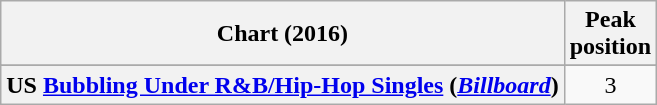<table class="wikitable plainrowheaders sortable" style="text-align:center;">
<tr>
<th scope="col">Chart (2016)</th>
<th scope="col">Peak<br>position</th>
</tr>
<tr>
</tr>
<tr>
<th scope="row">US <a href='#'>Bubbling Under R&B/Hip-Hop Singles</a> (<em><a href='#'>Billboard</a></em>)</th>
<td align="center">3</td>
</tr>
</table>
